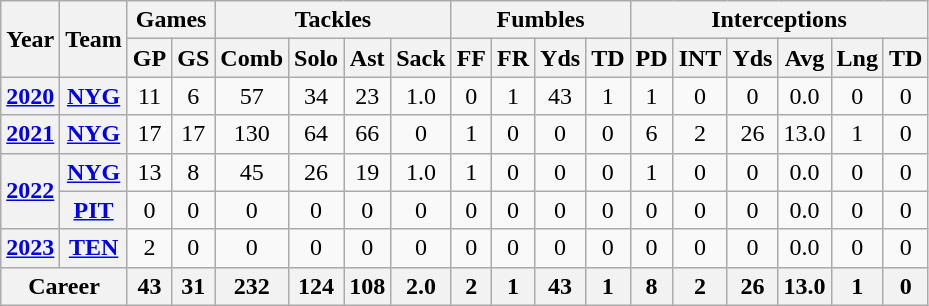<table class=wikitable style="text-align:center;">
<tr>
<th rowspan="2">Year</th>
<th rowspan="2">Team</th>
<th colspan="2">Games</th>
<th colspan="4">Tackles</th>
<th colspan="4">Fumbles</th>
<th colspan="6">Interceptions</th>
</tr>
<tr>
<th>GP</th>
<th>GS</th>
<th>Comb</th>
<th>Solo</th>
<th>Ast</th>
<th>Sack</th>
<th>FF</th>
<th>FR</th>
<th>Yds</th>
<th>TD</th>
<th>PD</th>
<th>INT</th>
<th>Yds</th>
<th>Avg</th>
<th>Lng</th>
<th>TD</th>
</tr>
<tr align=center>
<th><a href='#'>2020</a></th>
<th><a href='#'>NYG</a></th>
<td>11</td>
<td>6</td>
<td>57</td>
<td>34</td>
<td>23</td>
<td>1.0</td>
<td>0</td>
<td>1</td>
<td>43</td>
<td>1</td>
<td>1</td>
<td>0</td>
<td>0</td>
<td>0.0</td>
<td>0</td>
<td>0</td>
</tr>
<tr>
<th><a href='#'>2021</a></th>
<th><a href='#'>NYG</a></th>
<td>17</td>
<td>17</td>
<td>130</td>
<td>64</td>
<td>66</td>
<td>0</td>
<td>1</td>
<td>0</td>
<td>0</td>
<td>0</td>
<td>6</td>
<td>2</td>
<td>26</td>
<td>13.0</td>
<td>1</td>
<td>0</td>
</tr>
<tr>
<th rowspan="2"><a href='#'>2022</a></th>
<th><a href='#'>NYG</a></th>
<td>13</td>
<td>8</td>
<td>45</td>
<td>26</td>
<td>19</td>
<td>1.0</td>
<td>1</td>
<td>0</td>
<td>0</td>
<td>0</td>
<td>1</td>
<td>0</td>
<td>0</td>
<td>0.0</td>
<td>0</td>
<td>0</td>
</tr>
<tr>
<th><a href='#'>PIT</a></th>
<td>0</td>
<td>0</td>
<td>0</td>
<td>0</td>
<td>0</td>
<td>0</td>
<td>0</td>
<td>0</td>
<td>0</td>
<td>0</td>
<td>0</td>
<td>0</td>
<td>0</td>
<td>0.0</td>
<td>0</td>
<td>0</td>
</tr>
<tr>
<th><a href='#'>2023</a></th>
<th><a href='#'>TEN</a></th>
<td>2</td>
<td>0</td>
<td>0</td>
<td>0</td>
<td>0</td>
<td>0</td>
<td>0</td>
<td>0</td>
<td>0</td>
<td>0</td>
<td>0</td>
<td>0</td>
<td>0</td>
<td>0.0</td>
<td>0</td>
<td>0</td>
</tr>
<tr align=center>
<th colspan="2">Career</th>
<th>43</th>
<th>31</th>
<th>232</th>
<th>124</th>
<th>108</th>
<th>2.0</th>
<th>2</th>
<th>1</th>
<th>43</th>
<th>1</th>
<th>8</th>
<th>2</th>
<th>26</th>
<th>13.0</th>
<th>1</th>
<th>0</th>
</tr>
</table>
